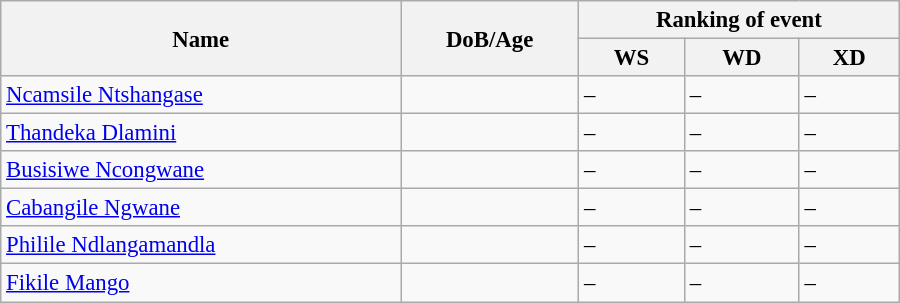<table class="wikitable" style="width:600px; font-size:95%;">
<tr>
<th rowspan="2" align="left">Name</th>
<th rowspan="2" align="left">DoB/Age</th>
<th colspan="3" align="center">Ranking of event</th>
</tr>
<tr>
<th align="center">WS</th>
<th>WD</th>
<th align="center">XD</th>
</tr>
<tr>
<td align="left"><a href='#'>Ncamsile Ntshangase</a></td>
<td align="left"></td>
<td>–</td>
<td>–</td>
<td>–</td>
</tr>
<tr>
<td align="left"><a href='#'>Thandeka Dlamini</a></td>
<td align="left"></td>
<td>–</td>
<td>–</td>
<td>–</td>
</tr>
<tr>
<td><a href='#'>Busisiwe Ncongwane</a></td>
<td></td>
<td>–</td>
<td>–</td>
<td>–</td>
</tr>
<tr>
<td><a href='#'>Cabangile Ngwane</a></td>
<td></td>
<td>–</td>
<td>–</td>
<td>–</td>
</tr>
<tr>
<td><a href='#'>Philile Ndlangamandla</a></td>
<td></td>
<td>–</td>
<td>–</td>
<td>–</td>
</tr>
<tr>
<td><a href='#'>Fikile Mango</a></td>
<td></td>
<td>–</td>
<td>–</td>
<td>–</td>
</tr>
</table>
